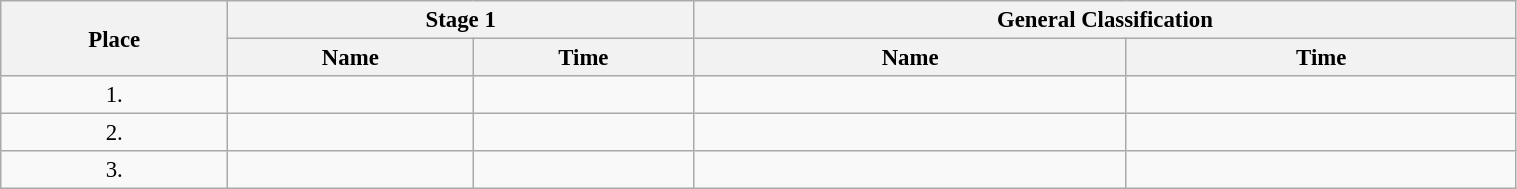<table class=wikitable style="font-size:95%" width="80%">
<tr>
<th rowspan="2">Place</th>
<th colspan="2">Stage 1</th>
<th colspan="2">General Classification</th>
</tr>
<tr>
<th>Name</th>
<th>Time</th>
<th>Name</th>
<th>Time</th>
</tr>
<tr>
<td align="center">1.</td>
<td></td>
<td></td>
<td></td>
<td></td>
</tr>
<tr>
<td align="center">2.</td>
<td></td>
<td></td>
<td></td>
<td></td>
</tr>
<tr>
<td align="center">3.</td>
<td></td>
<td></td>
<td></td>
<td></td>
</tr>
</table>
